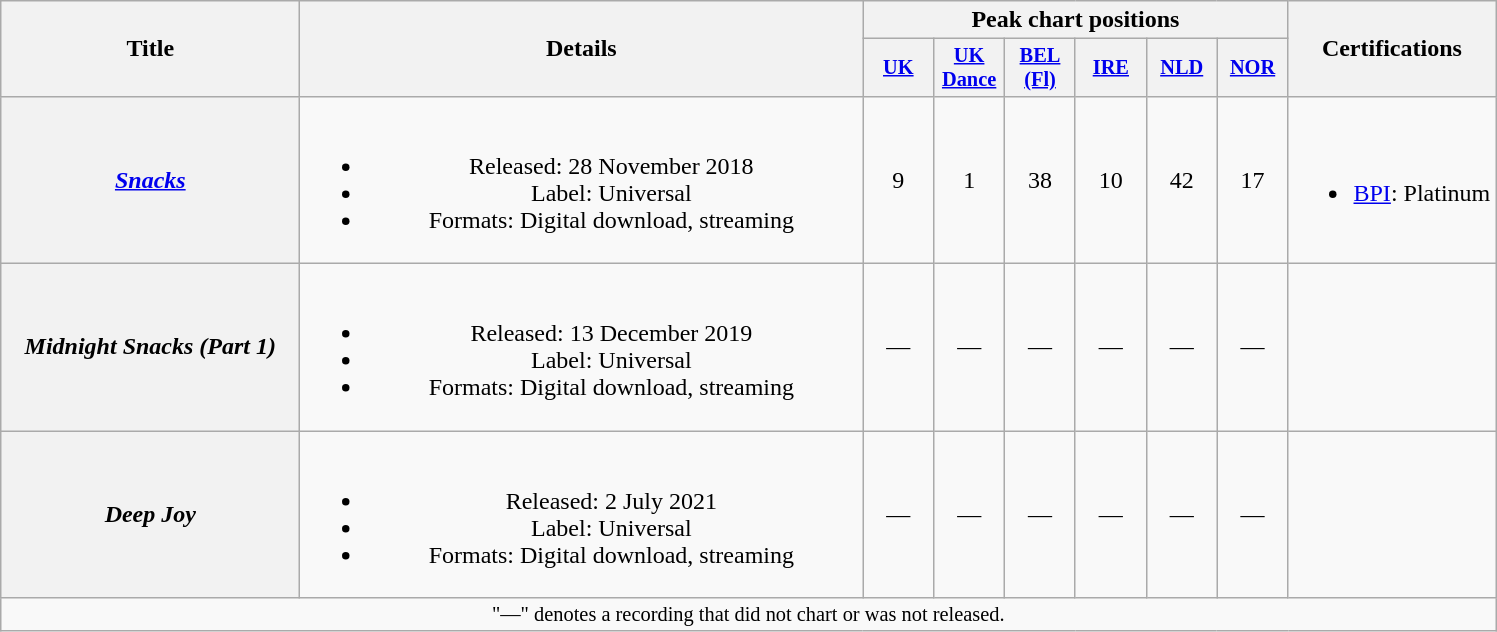<table class="wikitable plainrowheaders" style="text-align:center;">
<tr>
<th scope="col" rowspan="2" style="width:12em;">Title</th>
<th scope="col" rowspan="2" style="width:23em;">Details</th>
<th scope="col" colspan="6">Peak chart positions</th>
<th scope="col" rowspan="2">Certifications</th>
</tr>
<tr>
<th scope="col" style="width:3em;font-size:85%;"><a href='#'>UK</a><br></th>
<th scope="col" style="width:3em;font-size:85%;"><a href='#'>UK Dance</a><br></th>
<th scope="col" style="width:3em;font-size:85%;"><a href='#'>BEL<br>(Fl)</a><br></th>
<th scope="col" style="width:3em;font-size:85%;"><a href='#'>IRE</a><br></th>
<th scope="col" style="width:3em;font-size:85%;"><a href='#'>NLD</a><br></th>
<th scope="col" style="width:3em;font-size:85%;"><a href='#'>NOR</a><br></th>
</tr>
<tr>
<th scope="row"><em><a href='#'>Snacks</a></em></th>
<td><br><ul><li>Released: 28 November 2018</li><li>Label: Universal</li><li>Formats: Digital download, streaming</li></ul></td>
<td>9</td>
<td>1</td>
<td>38</td>
<td>10<br></td>
<td>42</td>
<td>17<br></td>
<td><br><ul><li><a href='#'>BPI</a>: Platinum</li></ul></td>
</tr>
<tr>
<th scope="row"><em>Midnight Snacks (Part 1)</em></th>
<td><br><ul><li>Released: 13 December 2019</li><li>Label: Universal</li><li>Formats: Digital download, streaming</li></ul></td>
<td>—</td>
<td>—</td>
<td>—</td>
<td>—</td>
<td>—</td>
<td>—</td>
<td></td>
</tr>
<tr>
<th scope="row"><em>Deep Joy</em></th>
<td><br><ul><li>Released: 2 July 2021</li><li>Label: Universal</li><li>Formats: Digital download, streaming</li></ul></td>
<td>—</td>
<td>—</td>
<td>—</td>
<td>—</td>
<td>—</td>
<td>—</td>
<td></td>
</tr>
<tr>
<td colspan="9" style="font-size:85%">"—" denotes a recording that did not chart or was not released.</td>
</tr>
</table>
